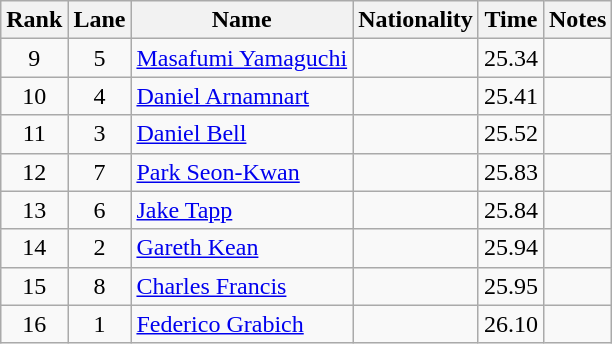<table class="wikitable sortable" style="text-align:center">
<tr>
<th>Rank</th>
<th>Lane</th>
<th>Name</th>
<th>Nationality</th>
<th>Time</th>
<th>Notes</th>
</tr>
<tr>
<td>9</td>
<td>5</td>
<td align=left><a href='#'>Masafumi Yamaguchi</a></td>
<td align=left></td>
<td>25.34</td>
<td></td>
</tr>
<tr>
<td>10</td>
<td>4</td>
<td align=left><a href='#'>Daniel Arnamnart</a></td>
<td align=left></td>
<td>25.41</td>
<td></td>
</tr>
<tr>
<td>11</td>
<td>3</td>
<td align=left><a href='#'>Daniel Bell</a></td>
<td align=left></td>
<td>25.52</td>
<td></td>
</tr>
<tr>
<td>12</td>
<td>7</td>
<td align=left><a href='#'>Park Seon-Kwan</a></td>
<td align=left></td>
<td>25.83</td>
<td></td>
</tr>
<tr>
<td>13</td>
<td>6</td>
<td align=left><a href='#'>Jake Tapp</a></td>
<td align=left></td>
<td>25.84</td>
<td></td>
</tr>
<tr>
<td>14</td>
<td>2</td>
<td align=left><a href='#'>Gareth Kean</a></td>
<td align=left></td>
<td>25.94</td>
<td></td>
</tr>
<tr>
<td>15</td>
<td>8</td>
<td align=left><a href='#'>Charles Francis</a></td>
<td align=left></td>
<td>25.95</td>
<td></td>
</tr>
<tr>
<td>16</td>
<td>1</td>
<td align=left><a href='#'>Federico Grabich</a></td>
<td align=left></td>
<td>26.10</td>
<td></td>
</tr>
</table>
